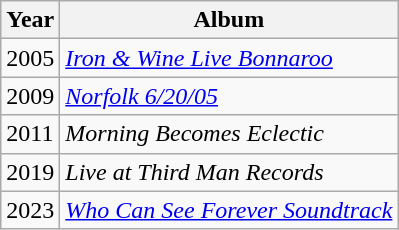<table class="wikitable plainrowheaders">
<tr>
<th scope="col">Year</th>
<th scope="col">Album</th>
</tr>
<tr>
<td>2005</td>
<td><em><a href='#'>Iron & Wine Live Bonnaroo</a></em></td>
</tr>
<tr>
<td>2009</td>
<td><em><a href='#'>Norfolk 6/20/05</a></em></td>
</tr>
<tr>
<td>2011</td>
<td><em>Morning Becomes Eclectic</em></td>
</tr>
<tr>
<td>2019</td>
<td><em>Live at Third Man Records</em></td>
</tr>
<tr>
<td>2023</td>
<td><em><a href='#'>Who Can See Forever Soundtrack</a></em></td>
</tr>
</table>
